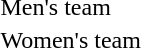<table>
<tr>
<td rowspan=2>Men's team<br></td>
<td rowspan=2></td>
<td rowspan=2></td>
<td></td>
</tr>
<tr>
<td></td>
</tr>
<tr>
<td rowspan=2>Women's team<br></td>
<td rowspan=2></td>
<td rowspan=2></td>
<td></td>
</tr>
<tr>
<td></td>
</tr>
</table>
